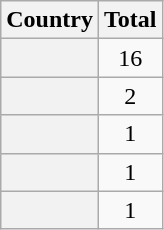<table class="sortable wikitable plainrowheaders" style="text-align:center;">
<tr>
<th scope="col">Country</th>
<th scope="col">Total</th>
</tr>
<tr>
<th scope="row"></th>
<td>16</td>
</tr>
<tr>
<th scope="row"></th>
<td>2</td>
</tr>
<tr>
<th scope="row"></th>
<td>1</td>
</tr>
<tr>
<th scope="row"></th>
<td>1</td>
</tr>
<tr>
<th scope="row"></th>
<td>1</td>
</tr>
</table>
